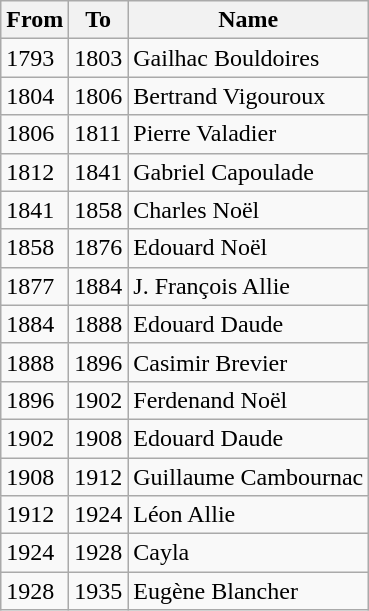<table class="wikitable">
<tr>
<th>From</th>
<th>To</th>
<th>Name</th>
</tr>
<tr>
<td>1793</td>
<td>1803</td>
<td>Gailhac Bouldoires</td>
</tr>
<tr>
<td>1804</td>
<td>1806</td>
<td>Bertrand Vigouroux</td>
</tr>
<tr>
<td>1806</td>
<td>1811</td>
<td>Pierre Valadier</td>
</tr>
<tr>
<td>1812</td>
<td>1841</td>
<td>Gabriel Capoulade</td>
</tr>
<tr>
<td>1841</td>
<td>1858</td>
<td>Charles Noël</td>
</tr>
<tr>
<td>1858</td>
<td>1876</td>
<td>Edouard Noël</td>
</tr>
<tr>
<td>1877</td>
<td>1884</td>
<td>J. François Allie</td>
</tr>
<tr>
<td>1884</td>
<td>1888</td>
<td>Edouard Daude</td>
</tr>
<tr>
<td>1888</td>
<td>1896</td>
<td>Casimir Brevier</td>
</tr>
<tr>
<td>1896</td>
<td>1902</td>
<td>Ferdenand Noël</td>
</tr>
<tr>
<td>1902</td>
<td>1908</td>
<td>Edouard Daude</td>
</tr>
<tr>
<td>1908</td>
<td>1912</td>
<td>Guillaume Cambournac</td>
</tr>
<tr>
<td>1912</td>
<td>1924</td>
<td>Léon Allie</td>
</tr>
<tr>
<td>1924</td>
<td>1928</td>
<td>Cayla</td>
</tr>
<tr>
<td>1928</td>
<td>1935</td>
<td>Eugène Blancher</td>
</tr>
</table>
